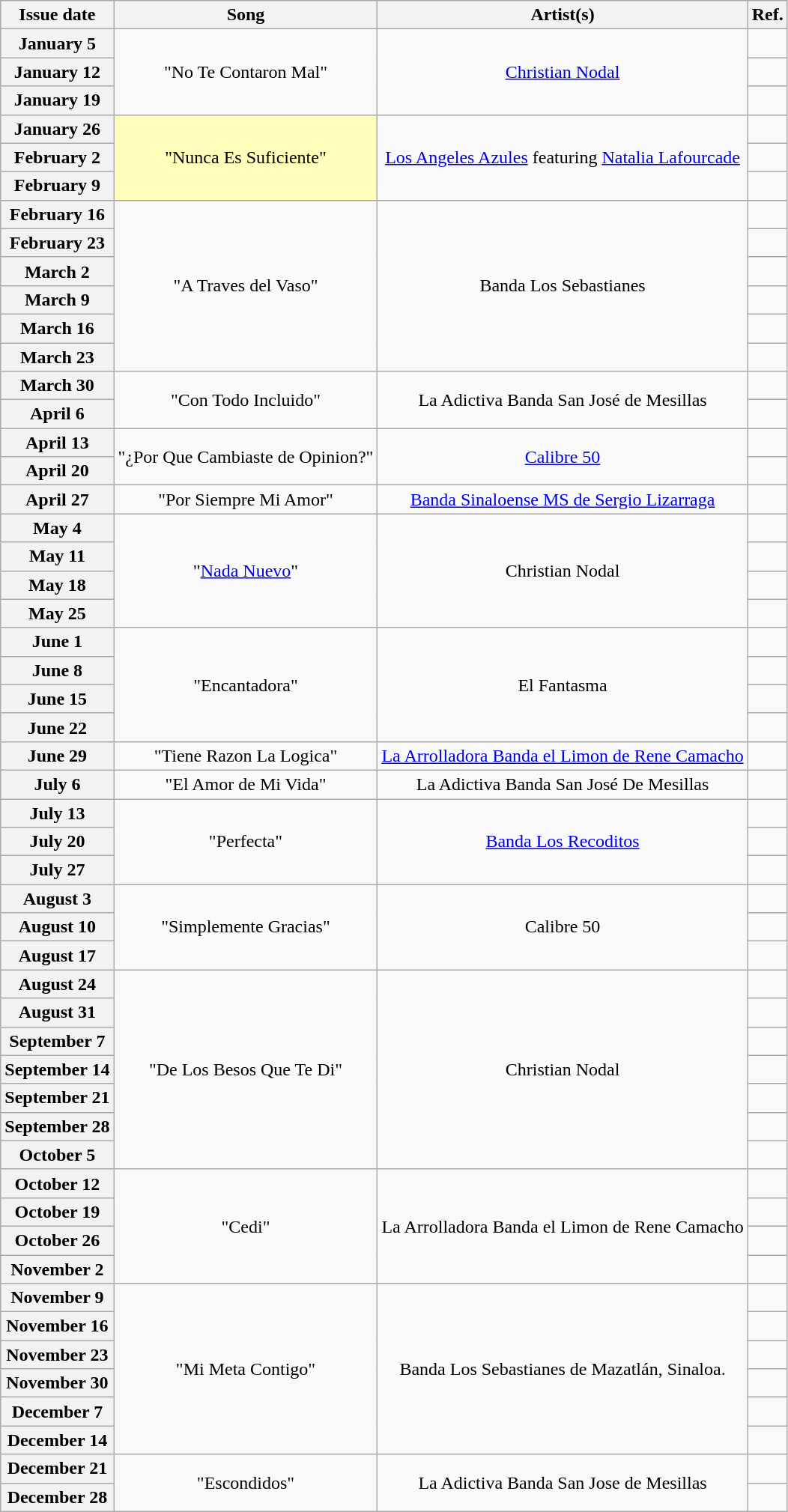<table class="wikitable plainrowheaders" style="text-align: center;">
<tr>
<th>Issue date</th>
<th>Song</th>
<th>Artist(s)</th>
<th>Ref.</th>
</tr>
<tr>
<th scope="row">January 5</th>
<td rowspan="3">"No Te Contaron Mal"</td>
<td rowspan="3"><a href='#'>Christian Nodal</a></td>
<td></td>
</tr>
<tr>
<th scope="row">January 12</th>
<td></td>
</tr>
<tr>
<th scope="row">January 19</th>
<td></td>
</tr>
<tr>
<th scope="row">January 26</th>
<td bgcolor=FFFFBB rowspan="3">"Nunca Es Suficiente" </td>
<td rowspan="3"><a href='#'>Los Angeles Azules</a> featuring <a href='#'>Natalia Lafourcade</a></td>
<td></td>
</tr>
<tr>
<th scope="row">February 2</th>
<td></td>
</tr>
<tr>
<th scope="row">February 9</th>
<td></td>
</tr>
<tr>
<th scope="row">February 16</th>
<td rowspan="6">"A Traves del Vaso"</td>
<td rowspan="6">Banda Los Sebastianes</td>
<td></td>
</tr>
<tr>
<th scope="row">February 23</th>
<td></td>
</tr>
<tr>
<th scope="row">March 2</th>
<td></td>
</tr>
<tr>
<th scope="row">March 9</th>
<td></td>
</tr>
<tr>
<th scope="row">March 16</th>
<td></td>
</tr>
<tr>
<th scope="row">March 23</th>
<td></td>
</tr>
<tr>
<th scope="row">March 30</th>
<td rowspan="2">"Con Todo Incluido"</td>
<td rowspan="2">La Adictiva Banda San José de Mesillas</td>
<td></td>
</tr>
<tr>
<th scope="row">April 6</th>
<td></td>
</tr>
<tr>
<th scope="row">April 13</th>
<td rowspan="2">"¿Por Que Cambiaste de Opinion?"</td>
<td rowspan="2"><a href='#'>Calibre 50</a></td>
<td></td>
</tr>
<tr>
<th scope="row">April 20</th>
<td></td>
</tr>
<tr>
<th scope="row">April 27</th>
<td>"Por Siempre Mi Amor"</td>
<td><a href='#'>Banda Sinaloense MS de Sergio Lizarraga</a></td>
<td></td>
</tr>
<tr>
<th scope="row">May 4</th>
<td rowspan="4">"<a href='#'>Nada Nuevo</a>"</td>
<td rowspan="4">Christian Nodal</td>
<td></td>
</tr>
<tr>
<th scope="row">May 11</th>
<td></td>
</tr>
<tr>
<th scope="row">May 18</th>
<td></td>
</tr>
<tr>
<th scope="row">May 25</th>
<td></td>
</tr>
<tr>
<th scope="row">June 1</th>
<td rowspan="4">"Encantadora"</td>
<td rowspan="4">El Fantasma</td>
<td></td>
</tr>
<tr>
<th scope="row">June 8</th>
<td></td>
</tr>
<tr>
<th scope="row">June 15</th>
<td></td>
</tr>
<tr>
<th scope="row">June 22</th>
<td></td>
</tr>
<tr>
<th scope="row">June 29</th>
<td>"Tiene Razon La Logica"</td>
<td><a href='#'>La Arrolladora Banda el Limon de Rene Camacho</a></td>
<td></td>
</tr>
<tr>
<th scope="row">July 6</th>
<td>"El Amor de Mi Vida"</td>
<td>La Adictiva Banda San José De Mesillas</td>
<td></td>
</tr>
<tr>
<th scope="row">July 13</th>
<td rowspan="3">"Perfecta"</td>
<td rowspan="3"><a href='#'>Banda Los Recoditos</a></td>
<td></td>
</tr>
<tr>
<th scope="row">July 20</th>
<td></td>
</tr>
<tr>
<th scope="row">July 27</th>
<td></td>
</tr>
<tr>
<th scope="row">August 3</th>
<td rowspan="3">"Simplemente Gracias"</td>
<td rowspan="3">Calibre 50</td>
<td></td>
</tr>
<tr>
<th scope="row">August 10</th>
<td></td>
</tr>
<tr>
<th scope="row">August 17</th>
<td></td>
</tr>
<tr>
<th scope="row">August 24</th>
<td rowspan="7">"De Los Besos Que Te Di"</td>
<td rowspan="7">Christian Nodal</td>
<td></td>
</tr>
<tr>
<th scope="row">August 31</th>
<td></td>
</tr>
<tr>
<th scope="row">September 7</th>
<td></td>
</tr>
<tr>
<th scope="row">September 14</th>
<td></td>
</tr>
<tr>
<th scope="row">September 21</th>
<td></td>
</tr>
<tr>
<th scope="row">September 28</th>
<td></td>
</tr>
<tr>
<th scope="row">October 5</th>
<td></td>
</tr>
<tr>
<th scope="row">October 12</th>
<td rowspan="4">"Cedi"</td>
<td rowspan="4">La Arrolladora Banda el Limon de Rene Camacho</td>
<td></td>
</tr>
<tr>
<th scope="row">October 19</th>
<td></td>
</tr>
<tr>
<th scope="row">October 26</th>
<td></td>
</tr>
<tr>
<th scope="row">November 2</th>
<td></td>
</tr>
<tr>
<th scope="row">November 9</th>
<td rowspan="6">"Mi Meta Contigo"</td>
<td rowspan="6">Banda Los Sebastianes de Mazatlán, Sinaloa.</td>
<td></td>
</tr>
<tr>
<th scope="row">November 16</th>
<td></td>
</tr>
<tr>
<th scope="row">November 23</th>
<td></td>
</tr>
<tr>
<th scope="row">November 30</th>
<td></td>
</tr>
<tr>
<th scope="row">December 7</th>
<td></td>
</tr>
<tr>
<th scope="row">December 14</th>
<td></td>
</tr>
<tr>
<th scope="row">December 21</th>
<td rowspan="2">"Escondidos"</td>
<td rowspan="2">La Adictiva Banda San Jose de Mesillas</td>
<td></td>
</tr>
<tr>
<th scope="row">December 28</th>
<td></td>
</tr>
</table>
